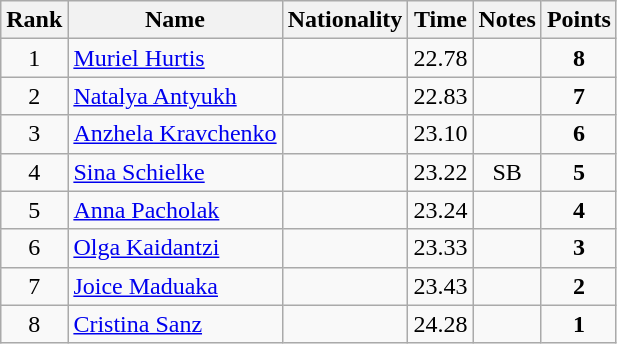<table class="wikitable sortable" style="text-align:center">
<tr>
<th>Rank</th>
<th>Name</th>
<th>Nationality</th>
<th>Time</th>
<th>Notes</th>
<th>Points</th>
</tr>
<tr>
<td>1</td>
<td align=left><a href='#'>Muriel Hurtis</a></td>
<td align=left></td>
<td>22.78</td>
<td></td>
<td><strong>8</strong></td>
</tr>
<tr>
<td>2</td>
<td align=left><a href='#'>Natalya Antyukh</a></td>
<td align=left></td>
<td>22.83</td>
<td></td>
<td><strong>7</strong></td>
</tr>
<tr>
<td>3</td>
<td align=left><a href='#'>Anzhela Kravchenko</a></td>
<td align=left></td>
<td>23.10</td>
<td></td>
<td><strong>6</strong></td>
</tr>
<tr>
<td>4</td>
<td align=left><a href='#'>Sina Schielke</a></td>
<td align=left></td>
<td>23.22</td>
<td>SB</td>
<td><strong>5</strong></td>
</tr>
<tr>
<td>5</td>
<td align=left><a href='#'>Anna Pacholak</a></td>
<td align=left></td>
<td>23.24</td>
<td></td>
<td><strong>4</strong></td>
</tr>
<tr>
<td>6</td>
<td align=left><a href='#'>Olga Kaidantzi</a></td>
<td align=left></td>
<td>23.33</td>
<td></td>
<td><strong>3</strong></td>
</tr>
<tr>
<td>7</td>
<td align=left><a href='#'>Joice Maduaka</a></td>
<td align=left></td>
<td>23.43</td>
<td></td>
<td><strong>2</strong></td>
</tr>
<tr>
<td>8</td>
<td align=left><a href='#'>Cristina Sanz</a></td>
<td align=left></td>
<td>24.28</td>
<td></td>
<td><strong>1</strong></td>
</tr>
</table>
